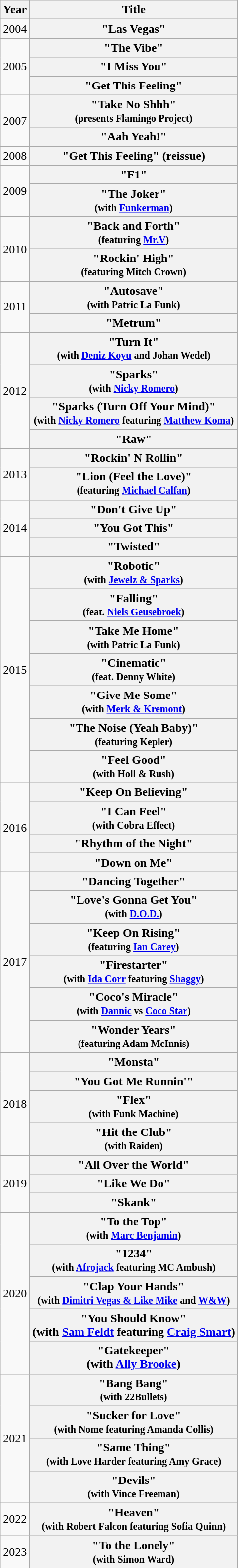<table class="wikitable plainrowheaders" style="text-align:center;" border="1">
<tr>
<th style="width:2em;">Year</th>
<th>Title</th>
</tr>
<tr>
<td>2004</td>
<th scope="row">"Las Vegas"</th>
</tr>
<tr>
<td rowspan="3">2005</td>
<th scope="row">"The Vibe"</th>
</tr>
<tr>
<th scope="row">"I Miss You"</th>
</tr>
<tr>
<th scope="row">"Get This Feeling"</th>
</tr>
<tr>
<td rowspan="2">2007</td>
<th scope="row">"Take No Shhh"<br><small>(presents Flamingo Project)</small></th>
</tr>
<tr>
<th scope="row">"Aah Yeah!"</th>
</tr>
<tr>
<td rowspan="1">2008</td>
<th scope="row">"Get This Feeling" (reissue)</th>
</tr>
<tr>
<td rowspan="2">2009</td>
<th scope="row">"F1"</th>
</tr>
<tr>
<th scope="row">"The Joker" <br><small>(with <a href='#'>Funkerman</a>)</small></th>
</tr>
<tr>
<td rowspan="2">2010</td>
<th scope="row">"Back and Forth"<br><small>(featuring <a href='#'>Mr.V</a>)</small></th>
</tr>
<tr>
<th scope="row">"Rockin' High" <br><small>(featuring Mitch Crown)</small></th>
</tr>
<tr>
<td rowspan="2">2011</td>
<th scope="row">"Autosave" <br><small>(with Patric La Funk)</small></th>
</tr>
<tr>
<th scope="row">"Metrum"</th>
</tr>
<tr>
<td rowspan="4">2012</td>
<th scope="row">"Turn It" <br><small>(with <a href='#'>Deniz Koyu</a> and Johan Wedel)</small></th>
</tr>
<tr>
<th scope="row">"Sparks" <br><small>(with <a href='#'>Nicky Romero</a>)</small></th>
</tr>
<tr>
<th scope="row">"Sparks (Turn Off Your Mind)" <br><small>(with <a href='#'>Nicky Romero</a> featuring <a href='#'>Matthew Koma</a>)</small></th>
</tr>
<tr>
<th scope="row">"Raw"</th>
</tr>
<tr>
<td rowspan="2">2013</td>
<th scope="row">"Rockin' N Rollin"</th>
</tr>
<tr>
<th scope="row">"Lion (Feel the Love)" <br><small>(featuring <a href='#'>Michael Calfan</a>)</small></th>
</tr>
<tr>
<td rowspan="3">2014</td>
<th scope="row">"Don't Give Up"</th>
</tr>
<tr>
<th scope="row">"You Got This"</th>
</tr>
<tr>
<th scope="row">"Twisted"</th>
</tr>
<tr>
<td rowspan="7">2015</td>
<th scope="row">"Robotic"<br><small>(with <a href='#'>Jewelz & Sparks</a>)</small></th>
</tr>
<tr>
<th scope="row">"Falling" <br><small>(feat. <a href='#'>Niels Geusebroek</a>)</small></th>
</tr>
<tr>
<th scope="row">"Take Me Home"<br><small>(with Patric La Funk)</small></th>
</tr>
<tr>
<th scope="row">"Cinematic" <br><small>(feat. Denny White)</small></th>
</tr>
<tr>
<th scope="row">"Give Me Some" <br><small>(with <a href='#'>Merk & Kremont</a>)</small></th>
</tr>
<tr>
<th scope="row">"The Noise (Yeah Baby)" <br><small>(featuring Kepler)</small></th>
</tr>
<tr>
<th scope="row">"Feel Good" <br><small>(with Holl & Rush)</small></th>
</tr>
<tr>
<td rowspan="4">2016</td>
<th scope="row">"Keep On Believing"</th>
</tr>
<tr>
<th scope="row">"I Can Feel" <br><small>(with Cobra Effect)</small></th>
</tr>
<tr>
<th scope="row">"Rhythm of the Night"</th>
</tr>
<tr>
<th scope="row">"Down on Me"</th>
</tr>
<tr>
<td rowspan="6">2017</td>
<th scope="row">"Dancing Together"</th>
</tr>
<tr>
<th scope="row">"Love's Gonna Get You" <br><small>(with <a href='#'>D.O.D.</a>)</small></th>
</tr>
<tr>
<th scope="row">"Keep On Rising" <br><small>(featuring <a href='#'>Ian Carey</a>)</small></th>
</tr>
<tr>
<th scope="row">"Firestarter" <br><small>(with <a href='#'>Ida Corr</a> featuring <a href='#'>Shaggy</a>)</small></th>
</tr>
<tr>
<th scope="row">"Coco's Miracle" <br><small>(with <a href='#'>Dannic</a> vs <a href='#'>Coco Star</a>)</small></th>
</tr>
<tr>
<th scope="row">"Wonder Years" <br><small>(featuring Adam McInnis)</small></th>
</tr>
<tr>
<td rowspan="4">2018</td>
<th scope="row">"Monsta"</th>
</tr>
<tr>
<th scope="row">"You Got Me Runnin'"</th>
</tr>
<tr>
<th scope="row">"Flex" <br><small>(with Funk Machine)</small></th>
</tr>
<tr>
<th scope="row">"Hit the Club" <br><small>(with Raiden)</small></th>
</tr>
<tr>
<td rowspan="3">2019</td>
<th scope="row">"All Over the World"</th>
</tr>
<tr>
<th scope="row">"Like We Do"</th>
</tr>
<tr>
<th scope="row">"Skank"</th>
</tr>
<tr>
<td rowspan="5">2020</td>
<th scope="row">"To the Top" <br><small>(with <a href='#'>Marc Benjamin</a>)</small></th>
</tr>
<tr>
<th scope="row">"1234" <br><small>(with <a href='#'>Afrojack</a> featuring MC Ambush)</small></th>
</tr>
<tr>
<th scope="row">"Clap Your Hands" <br><small>(with <a href='#'>Dimitri Vegas & Like Mike</a> and <a href='#'>W&W</a>)</small></th>
</tr>
<tr>
<th scope="row">"You Should Know" <br><span>(with <a href='#'>Sam Feldt</a> featuring <a href='#'>Craig Smart</a>)</span></th>
</tr>
<tr>
<th scope="row">"Gatekeeper" <br><span>(with <a href='#'>Ally Brooke</a>)</span></th>
</tr>
<tr>
<td rowspan="4">2021</td>
<th scope="row">"Bang Bang" <br><small>(with 22Bullets)</small></th>
</tr>
<tr>
<th scope="row">"Sucker for Love" <br><small>(with Nome featuring Amanda Collis)</small></th>
</tr>
<tr>
<th scope="row">"Same Thing" <br><small>(with Love Harder featuring Amy Grace)</small></th>
</tr>
<tr>
<th scope="row">"Devils" <br><small>(with Vince Freeman)</small></th>
</tr>
<tr>
<td>2022</td>
<th scope="row">"Heaven" <br><small>(with Robert Falcon featuring Sofia Quinn)</small></th>
</tr>
<tr>
<td>2023</td>
<th scope="row">"To the Lonely" <br><small>(with Simon Ward)</small></th>
</tr>
</table>
